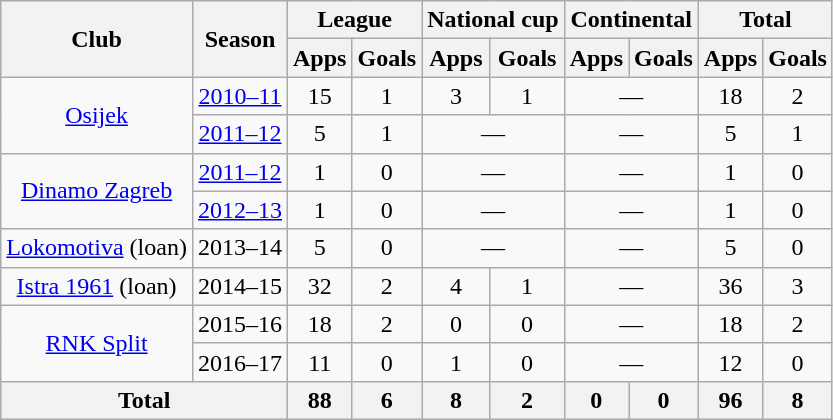<table class="wikitable" style="text-align:center">
<tr>
<th rowspan="2">Club</th>
<th rowspan="2">Season</th>
<th colspan="2">League</th>
<th colspan="2">National cup</th>
<th colspan="2">Continental</th>
<th colspan="2">Total</th>
</tr>
<tr>
<th>Apps</th>
<th>Goals</th>
<th>Apps</th>
<th>Goals</th>
<th>Apps</th>
<th>Goals</th>
<th>Apps</th>
<th>Goals</th>
</tr>
<tr>
<td rowspan="2" valign="center"><a href='#'>Osijek</a></td>
<td><a href='#'>2010–11</a></td>
<td>15</td>
<td>1</td>
<td>3</td>
<td>1</td>
<td colspan="2">—</td>
<td>18</td>
<td>2</td>
</tr>
<tr>
<td><a href='#'>2011–12</a></td>
<td>5</td>
<td>1</td>
<td colspan="2">—</td>
<td colspan="2">—</td>
<td>5</td>
<td>1</td>
</tr>
<tr>
<td rowspan="2" valign="center"><a href='#'>Dinamo Zagreb</a></td>
<td><a href='#'>2011–12</a></td>
<td>1</td>
<td>0</td>
<td colspan="2">—</td>
<td colspan="2">—</td>
<td>1</td>
<td>0</td>
</tr>
<tr>
<td><a href='#'>2012–13</a></td>
<td>1</td>
<td>0</td>
<td colspan="2">—</td>
<td colspan="2">—</td>
<td>1</td>
<td>0</td>
</tr>
<tr>
<td valign="center"><a href='#'>Lokomotiva</a> (loan)</td>
<td>2013–14</td>
<td>5</td>
<td>0</td>
<td colspan="2">—</td>
<td colspan="2">—</td>
<td>5</td>
<td>0</td>
</tr>
<tr>
<td valign="center"><a href='#'>Istra 1961</a> (loan)</td>
<td>2014–15</td>
<td>32</td>
<td>2</td>
<td>4</td>
<td>1</td>
<td colspan="2">—</td>
<td>36</td>
<td>3</td>
</tr>
<tr>
<td rowspan="2" valign="center"><a href='#'>RNK Split</a></td>
<td>2015–16</td>
<td>18</td>
<td>2</td>
<td>0</td>
<td>0</td>
<td colspan="2">—</td>
<td>18</td>
<td>2</td>
</tr>
<tr>
<td>2016–17</td>
<td>11</td>
<td>0</td>
<td>1</td>
<td>0</td>
<td colspan="2">—</td>
<td>12</td>
<td>0</td>
</tr>
<tr>
<th colspan="2">Total</th>
<th>88</th>
<th>6</th>
<th>8</th>
<th>2</th>
<th>0</th>
<th>0</th>
<th>96</th>
<th>8</th>
</tr>
</table>
